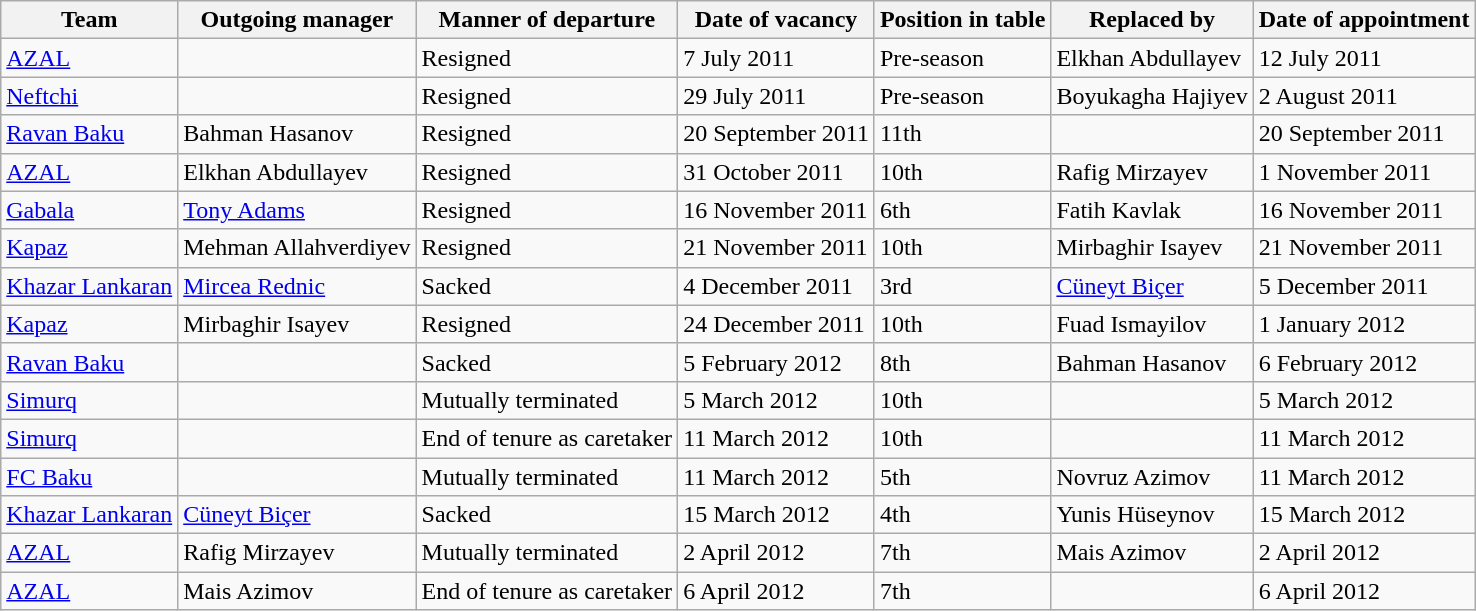<table class="wikitable">
<tr>
<th>Team</th>
<th>Outgoing manager</th>
<th>Manner of departure</th>
<th>Date of vacancy</th>
<th>Position in table</th>
<th>Replaced by</th>
<th>Date of appointment</th>
</tr>
<tr>
<td><a href='#'>AZAL</a></td>
<td> </td>
<td>Resigned</td>
<td>7 July 2011</td>
<td>Pre-season</td>
<td> Elkhan Abdullayev</td>
<td>12 July 2011</td>
</tr>
<tr>
<td><a href='#'>Neftchi</a></td>
<td> </td>
<td>Resigned</td>
<td>29 July 2011</td>
<td>Pre-season</td>
<td> Boyukagha Hajiyev</td>
<td>2 August 2011</td>
</tr>
<tr>
<td><a href='#'>Ravan Baku</a></td>
<td> Bahman Hasanov</td>
<td>Resigned</td>
<td>20 September 2011</td>
<td>11th</td>
<td> </td>
<td>20 September 2011</td>
</tr>
<tr>
<td><a href='#'>AZAL</a></td>
<td> Elkhan Abdullayev</td>
<td>Resigned</td>
<td>31 October 2011</td>
<td>10th</td>
<td> Rafig Mirzayev</td>
<td>1 November 2011</td>
</tr>
<tr>
<td><a href='#'>Gabala</a></td>
<td> <a href='#'>Tony Adams</a></td>
<td>Resigned</td>
<td>16 November 2011</td>
<td>6th</td>
<td> Fatih Kavlak</td>
<td>16 November 2011</td>
</tr>
<tr>
<td><a href='#'>Kapaz</a></td>
<td> Mehman Allahverdiyev</td>
<td>Resigned</td>
<td>21 November 2011</td>
<td>10th</td>
<td> Mirbaghir Isayev</td>
<td>21 November 2011</td>
</tr>
<tr>
<td><a href='#'>Khazar Lankaran</a></td>
<td> <a href='#'>Mircea Rednic</a></td>
<td>Sacked</td>
<td>4 December 2011</td>
<td>3rd</td>
<td> <a href='#'>Cüneyt Biçer</a></td>
<td>5 December 2011</td>
</tr>
<tr>
<td><a href='#'>Kapaz</a></td>
<td> Mirbaghir Isayev</td>
<td>Resigned</td>
<td>24 December 2011</td>
<td>10th</td>
<td> Fuad Ismayilov</td>
<td>1 January 2012</td>
</tr>
<tr>
<td><a href='#'>Ravan Baku</a></td>
<td> </td>
<td>Sacked</td>
<td>5 February 2012</td>
<td>8th</td>
<td> Bahman Hasanov</td>
<td>6 February 2012</td>
</tr>
<tr>
<td><a href='#'>Simurq</a></td>
<td> </td>
<td>Mutually terminated</td>
<td>5 March 2012</td>
<td>10th</td>
<td> </td>
<td>5 March 2012</td>
</tr>
<tr>
<td><a href='#'>Simurq</a></td>
<td> </td>
<td>End of tenure as caretaker</td>
<td>11 March 2012</td>
<td>10th</td>
<td> </td>
<td>11 March 2012</td>
</tr>
<tr>
<td><a href='#'>FC Baku</a></td>
<td> </td>
<td>Mutually terminated</td>
<td>11 March 2012</td>
<td>5th</td>
<td> Novruz Azimov</td>
<td>11 March 2012</td>
</tr>
<tr>
<td><a href='#'>Khazar Lankaran</a></td>
<td> <a href='#'>Cüneyt Biçer</a></td>
<td>Sacked</td>
<td>15 March 2012</td>
<td>4th</td>
<td> Yunis Hüseynov</td>
<td>15 March 2012</td>
</tr>
<tr>
<td><a href='#'>AZAL</a></td>
<td> Rafig Mirzayev</td>
<td>Mutually terminated</td>
<td>2 April 2012</td>
<td>7th</td>
<td> Mais Azimov</td>
<td>2 April 2012</td>
</tr>
<tr>
<td><a href='#'>AZAL</a></td>
<td> Mais Azimov</td>
<td>End of tenure as caretaker</td>
<td>6 April 2012</td>
<td>7th</td>
<td> </td>
<td>6 April 2012</td>
</tr>
</table>
